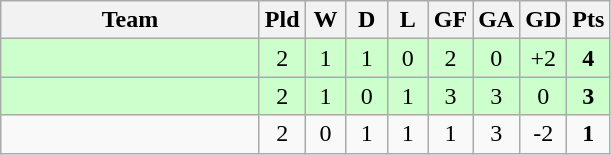<table class="wikitable" style="text-align:center;">
<tr>
<th width=165>Team</th>
<th width=20>Pld</th>
<th width=20>W</th>
<th width=20>D</th>
<th width=20>L</th>
<th width=20>GF</th>
<th width=20>GA</th>
<th width=20>GD</th>
<th width=20>Pts</th>
</tr>
<tr style="background:#ccffcc;">
<td style="text-align:left;"></td>
<td>2</td>
<td>1</td>
<td>1</td>
<td>0</td>
<td>2</td>
<td>0</td>
<td>+2</td>
<td><strong>4</strong></td>
</tr>
<tr style="background:#ccffcc;">
<td style="text-align:left;"></td>
<td>2</td>
<td>1</td>
<td>0</td>
<td>1</td>
<td>3</td>
<td>3</td>
<td>0</td>
<td><strong>3</strong></td>
</tr>
<tr>
<td style="text-align:left;"></td>
<td>2</td>
<td>0</td>
<td>1</td>
<td>1</td>
<td>1</td>
<td>3</td>
<td>-2</td>
<td><strong>1</strong></td>
</tr>
</table>
